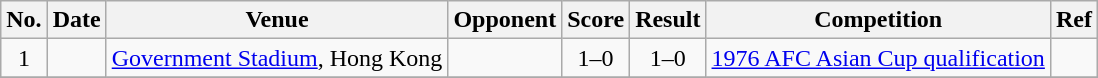<table class="wikitable sortable">
<tr>
<th scope="col">No.</th>
<th scope="col">Date</th>
<th scope="col">Venue</th>
<th scope="col">Opponent</th>
<th scope="col">Score</th>
<th scope="col">Result</th>
<th scope="col">Competition</th>
<th>Ref</th>
</tr>
<tr>
<td align="center">1</td>
<td></td>
<td><a href='#'>Government Stadium</a>, Hong Kong</td>
<td></td>
<td align="center">1–0</td>
<td align="center">1–0</td>
<td><a href='#'>1976 AFC Asian Cup qualification</a></td>
<td></td>
</tr>
<tr>
</tr>
</table>
